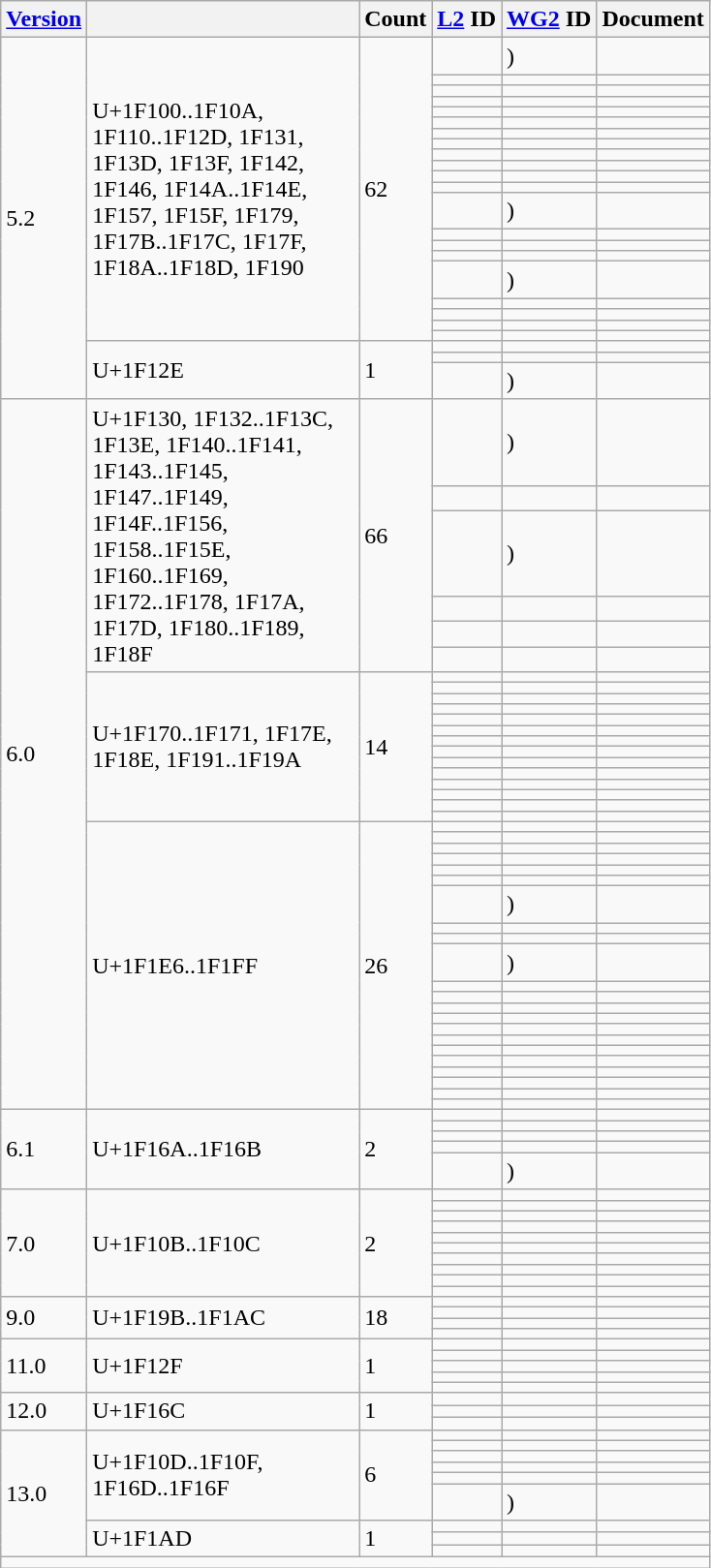<table class="wikitable collapsible collapsed sticky-header">
<tr>
<th><a href='#'>Version</a></th>
<th></th>
<th>Count</th>
<th><a href='#'>L2</a> ID</th>
<th><a href='#'>WG2</a> ID</th>
<th>Document</th>
</tr>
<tr>
<td rowspan="24">5.2</td>
<td rowspan="21" width="180">U+1F100..1F10A, 1F110..1F12D, 1F131, 1F13D, 1F13F, 1F142, 1F146, 1F14A..1F14E, 1F157, 1F15F, 1F179, 1F17B..1F17C, 1F17F, 1F18A..1F18D, 1F190</td>
<td rowspan="21">62</td>
<td></td>
<td> )</td>
<td></td>
</tr>
<tr>
<td></td>
<td></td>
<td></td>
</tr>
<tr>
<td></td>
<td></td>
<td></td>
</tr>
<tr>
<td></td>
<td></td>
<td></td>
</tr>
<tr>
<td></td>
<td></td>
<td></td>
</tr>
<tr>
<td></td>
<td></td>
<td></td>
</tr>
<tr>
<td></td>
<td></td>
<td></td>
</tr>
<tr>
<td></td>
<td></td>
<td></td>
</tr>
<tr>
<td></td>
<td></td>
<td></td>
</tr>
<tr>
<td></td>
<td></td>
<td></td>
</tr>
<tr>
<td></td>
<td></td>
<td></td>
</tr>
<tr>
<td></td>
<td></td>
<td></td>
</tr>
<tr>
<td></td>
<td> )</td>
<td></td>
</tr>
<tr>
<td></td>
<td></td>
<td></td>
</tr>
<tr>
<td></td>
<td></td>
<td></td>
</tr>
<tr>
<td></td>
<td></td>
<td></td>
</tr>
<tr>
<td></td>
<td> )</td>
<td></td>
</tr>
<tr>
<td></td>
<td></td>
<td></td>
</tr>
<tr>
<td></td>
<td></td>
<td></td>
</tr>
<tr>
<td></td>
<td></td>
<td></td>
</tr>
<tr>
<td></td>
<td></td>
<td></td>
</tr>
<tr>
<td rowspan="3">U+1F12E</td>
<td rowspan="3">1</td>
<td></td>
<td></td>
<td></td>
</tr>
<tr>
<td></td>
<td></td>
<td></td>
</tr>
<tr>
<td></td>
<td> )</td>
<td></td>
</tr>
<tr>
<td rowspan="42">6.0</td>
<td rowspan="6">U+1F130, 1F132..1F13C, 1F13E, 1F140..1F141, 1F143..1F145, 1F147..1F149, 1F14F..1F156, 1F158..1F15E, 1F160..1F169, 1F172..1F178, 1F17A, 1F17D, 1F180..1F189, 1F18F</td>
<td rowspan="6">66</td>
<td></td>
<td> )</td>
<td></td>
</tr>
<tr>
<td></td>
<td></td>
<td></td>
</tr>
<tr>
<td></td>
<td> )</td>
<td></td>
</tr>
<tr>
<td></td>
<td></td>
<td></td>
</tr>
<tr>
<td></td>
<td></td>
<td></td>
</tr>
<tr>
<td></td>
<td></td>
<td></td>
</tr>
<tr>
<td rowspan="14">U+1F170..1F171, 1F17E, 1F18E, 1F191..1F19A</td>
<td rowspan="14">14</td>
<td></td>
<td></td>
<td></td>
</tr>
<tr>
<td></td>
<td></td>
<td></td>
</tr>
<tr>
<td></td>
<td></td>
<td></td>
</tr>
<tr>
<td></td>
<td></td>
<td></td>
</tr>
<tr>
<td></td>
<td></td>
<td></td>
</tr>
<tr>
<td></td>
<td></td>
<td></td>
</tr>
<tr>
<td></td>
<td></td>
<td></td>
</tr>
<tr>
<td></td>
<td></td>
<td></td>
</tr>
<tr>
<td></td>
<td></td>
<td></td>
</tr>
<tr>
<td></td>
<td></td>
<td></td>
</tr>
<tr>
<td></td>
<td></td>
<td></td>
</tr>
<tr>
<td></td>
<td></td>
<td></td>
</tr>
<tr>
<td></td>
<td></td>
<td></td>
</tr>
<tr>
<td></td>
<td></td>
<td></td>
</tr>
<tr>
<td rowspan="22">U+1F1E6..1F1FF</td>
<td rowspan="22">26</td>
<td></td>
<td></td>
<td></td>
</tr>
<tr>
<td></td>
<td></td>
<td></td>
</tr>
<tr>
<td></td>
<td></td>
<td></td>
</tr>
<tr>
<td></td>
<td></td>
<td></td>
</tr>
<tr>
<td></td>
<td></td>
<td></td>
</tr>
<tr>
<td></td>
<td></td>
<td></td>
</tr>
<tr>
<td></td>
<td> )</td>
<td></td>
</tr>
<tr>
<td></td>
<td></td>
<td></td>
</tr>
<tr>
<td></td>
<td></td>
<td></td>
</tr>
<tr>
<td></td>
<td> )</td>
<td></td>
</tr>
<tr>
<td></td>
<td></td>
<td></td>
</tr>
<tr>
<td></td>
<td></td>
<td></td>
</tr>
<tr>
<td></td>
<td></td>
<td></td>
</tr>
<tr>
<td></td>
<td></td>
<td></td>
</tr>
<tr>
<td></td>
<td></td>
<td></td>
</tr>
<tr>
<td></td>
<td></td>
<td></td>
</tr>
<tr>
<td></td>
<td></td>
<td></td>
</tr>
<tr>
<td></td>
<td></td>
<td></td>
</tr>
<tr>
<td></td>
<td></td>
<td></td>
</tr>
<tr>
<td></td>
<td></td>
<td></td>
</tr>
<tr>
<td></td>
<td></td>
<td></td>
</tr>
<tr>
<td></td>
<td></td>
<td></td>
</tr>
<tr>
<td rowspan="5">6.1</td>
<td rowspan="5">U+1F16A..1F16B</td>
<td rowspan="5">2</td>
<td></td>
<td></td>
<td></td>
</tr>
<tr>
<td></td>
<td></td>
<td></td>
</tr>
<tr>
<td></td>
<td></td>
<td></td>
</tr>
<tr>
<td></td>
<td></td>
<td></td>
</tr>
<tr>
<td></td>
<td> )</td>
<td></td>
</tr>
<tr>
<td rowspan="10">7.0</td>
<td rowspan="10">U+1F10B..1F10C</td>
<td rowspan="10">2</td>
<td></td>
<td></td>
<td></td>
</tr>
<tr>
<td></td>
<td></td>
<td></td>
</tr>
<tr>
<td></td>
<td></td>
<td></td>
</tr>
<tr>
<td></td>
<td></td>
<td></td>
</tr>
<tr>
<td></td>
<td></td>
<td></td>
</tr>
<tr>
<td></td>
<td></td>
<td></td>
</tr>
<tr>
<td></td>
<td></td>
<td></td>
</tr>
<tr>
<td></td>
<td></td>
<td></td>
</tr>
<tr>
<td></td>
<td></td>
<td></td>
</tr>
<tr>
<td></td>
<td></td>
<td></td>
</tr>
<tr>
<td rowspan="4">9.0</td>
<td rowspan="4">U+1F19B..1F1AC</td>
<td rowspan="4">18</td>
<td></td>
<td></td>
<td></td>
</tr>
<tr>
<td></td>
<td></td>
<td></td>
</tr>
<tr>
<td></td>
<td></td>
<td></td>
</tr>
<tr>
<td></td>
<td></td>
<td></td>
</tr>
<tr>
<td rowspan="5">11.0</td>
<td rowspan="5">U+1F12F</td>
<td rowspan="5">1</td>
<td></td>
<td></td>
<td></td>
</tr>
<tr>
<td></td>
<td></td>
<td></td>
</tr>
<tr>
<td></td>
<td></td>
<td></td>
</tr>
<tr>
<td></td>
<td></td>
<td></td>
</tr>
<tr>
<td></td>
<td></td>
<td></td>
</tr>
<tr>
<td rowspan="3">12.0</td>
<td rowspan="3">U+1F16C</td>
<td rowspan="3">1</td>
<td></td>
<td></td>
<td></td>
</tr>
<tr>
<td></td>
<td></td>
<td></td>
</tr>
<tr>
<td></td>
<td></td>
<td></td>
</tr>
<tr>
<td rowspan="9">13.0</td>
<td rowspan="6">U+1F10D..1F10F, 1F16D..1F16F</td>
<td rowspan="6">6</td>
<td></td>
<td></td>
<td></td>
</tr>
<tr>
<td></td>
<td></td>
<td></td>
</tr>
<tr>
<td></td>
<td></td>
<td></td>
</tr>
<tr>
<td></td>
<td></td>
<td></td>
</tr>
<tr>
<td></td>
<td></td>
<td></td>
</tr>
<tr>
<td></td>
<td> )</td>
<td></td>
</tr>
<tr>
<td rowspan="3">U+1F1AD</td>
<td rowspan="3">1</td>
<td></td>
<td></td>
<td></td>
</tr>
<tr>
<td></td>
<td></td>
<td></td>
</tr>
<tr>
<td></td>
<td></td>
<td></td>
</tr>
<tr class="sortbottom">
<td colspan="6"></td>
</tr>
</table>
